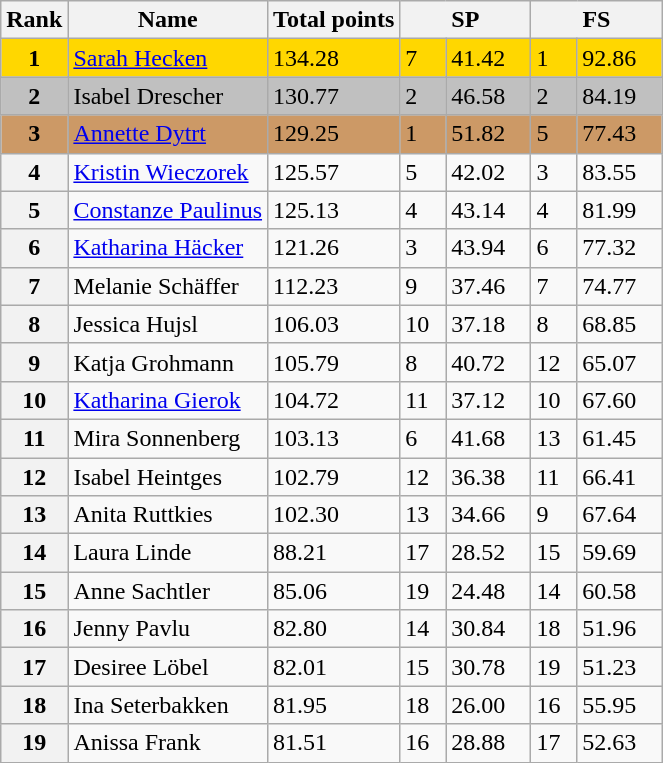<table class="wikitable">
<tr>
<th>Rank</th>
<th>Name</th>
<th>Total points</th>
<th colspan="2" width="80px">SP</th>
<th colspan="2" width="80px">FS</th>
</tr>
<tr bgcolor="gold">
<td align="center"><strong>1</strong></td>
<td><a href='#'>Sarah Hecken</a></td>
<td>134.28</td>
<td>7</td>
<td>41.42</td>
<td>1</td>
<td>92.86</td>
</tr>
<tr bgcolor="silver">
<td align="center"><strong>2</strong></td>
<td>Isabel Drescher</td>
<td>130.77</td>
<td>2</td>
<td>46.58</td>
<td>2</td>
<td>84.19</td>
</tr>
<tr bgcolor="cc9966">
<td align="center"><strong>3</strong></td>
<td><a href='#'>Annette Dytrt</a></td>
<td>129.25</td>
<td>1</td>
<td>51.82</td>
<td>5</td>
<td>77.43</td>
</tr>
<tr>
<th>4</th>
<td><a href='#'>Kristin Wieczorek</a></td>
<td>125.57</td>
<td>5</td>
<td>42.02</td>
<td>3</td>
<td>83.55</td>
</tr>
<tr>
<th>5</th>
<td><a href='#'>Constanze Paulinus</a></td>
<td>125.13</td>
<td>4</td>
<td>43.14</td>
<td>4</td>
<td>81.99</td>
</tr>
<tr>
<th>6</th>
<td><a href='#'>Katharina Häcker</a></td>
<td>121.26</td>
<td>3</td>
<td>43.94</td>
<td>6</td>
<td>77.32</td>
</tr>
<tr>
<th>7</th>
<td>Melanie Schäffer</td>
<td>112.23</td>
<td>9</td>
<td>37.46</td>
<td>7</td>
<td>74.77</td>
</tr>
<tr>
<th>8</th>
<td>Jessica Hujsl</td>
<td>106.03</td>
<td>10</td>
<td>37.18</td>
<td>8</td>
<td>68.85</td>
</tr>
<tr>
<th>9</th>
<td>Katja Grohmann</td>
<td>105.79</td>
<td>8</td>
<td>40.72</td>
<td>12</td>
<td>65.07</td>
</tr>
<tr>
<th>10</th>
<td><a href='#'>Katharina Gierok</a></td>
<td>104.72</td>
<td>11</td>
<td>37.12</td>
<td>10</td>
<td>67.60</td>
</tr>
<tr>
<th>11</th>
<td>Mira Sonnenberg</td>
<td>103.13</td>
<td>6</td>
<td>41.68</td>
<td>13</td>
<td>61.45</td>
</tr>
<tr>
<th>12</th>
<td>Isabel Heintges</td>
<td>102.79</td>
<td>12</td>
<td>36.38</td>
<td>11</td>
<td>66.41</td>
</tr>
<tr>
<th>13</th>
<td>Anita Ruttkies</td>
<td>102.30</td>
<td>13</td>
<td>34.66</td>
<td>9</td>
<td>67.64</td>
</tr>
<tr>
<th>14</th>
<td>Laura Linde</td>
<td>88.21</td>
<td>17</td>
<td>28.52</td>
<td>15</td>
<td>59.69</td>
</tr>
<tr>
<th>15</th>
<td>Anne Sachtler</td>
<td>85.06</td>
<td>19</td>
<td>24.48</td>
<td>14</td>
<td>60.58</td>
</tr>
<tr>
<th>16</th>
<td>Jenny Pavlu</td>
<td>82.80</td>
<td>14</td>
<td>30.84</td>
<td>18</td>
<td>51.96</td>
</tr>
<tr>
<th>17</th>
<td>Desiree Löbel</td>
<td>82.01</td>
<td>15</td>
<td>30.78</td>
<td>19</td>
<td>51.23</td>
</tr>
<tr>
<th>18</th>
<td>Ina Seterbakken</td>
<td>81.95</td>
<td>18</td>
<td>26.00</td>
<td>16</td>
<td>55.95</td>
</tr>
<tr>
<th>19</th>
<td>Anissa Frank</td>
<td>81.51</td>
<td>16</td>
<td>28.88</td>
<td>17</td>
<td>52.63</td>
</tr>
</table>
